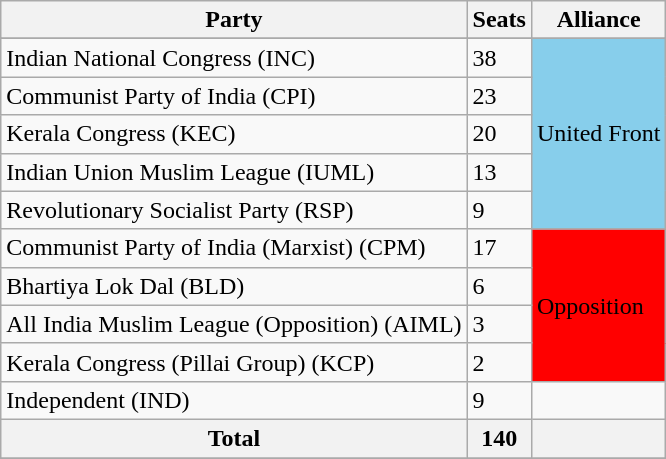<table class="wikitable sortable">
<tr>
<th>Party</th>
<th>Seats</th>
<th>Alliance</th>
</tr>
<tr --->
</tr>
<tr --->
<td>Indian National Congress (INC)</td>
<td>38</td>
<td rowspan="5" style="background:skyblue; color:black;">United Front</td>
</tr>
<tr --->
<td>Communist Party of India (CPI)</td>
<td>23</td>
</tr>
<tr --->
<td>Kerala Congress (KEC)</td>
<td>20</td>
</tr>
<tr --->
<td>Indian Union Muslim League (IUML)</td>
<td>13</td>
</tr>
<tr --->
<td>Revolutionary Socialist Party (RSP)</td>
<td>9</td>
</tr>
<tr --->
<td>Communist Party of India (Marxist) (CPM)</td>
<td>17</td>
<td rowspan="4" style="background:#f00; color:black;">Opposition</td>
</tr>
<tr --->
<td>Bhartiya Lok Dal (BLD)</td>
<td>6</td>
</tr>
<tr --->
<td>All India Muslim League (Opposition) (AIML)</td>
<td>3</td>
</tr>
<tr --->
<td>Kerala Congress (Pillai Group) (KCP)</td>
<td>2</td>
</tr>
<tr --->
<td>Independent (IND)</td>
<td>9</td>
<td></td>
</tr>
<tr --->
<th>Total</th>
<th>140</th>
<th></th>
</tr>
<tr --->
</tr>
</table>
